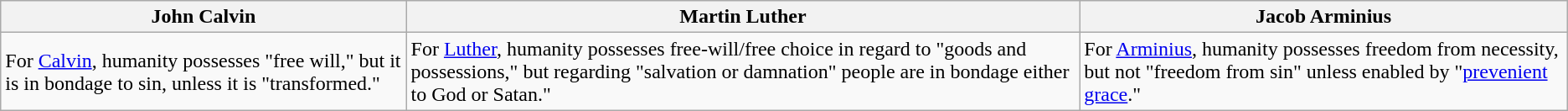<table class="wikitable">
<tr>
<th>John Calvin</th>
<th>Martin Luther</th>
<th>Jacob Arminius</th>
</tr>
<tr>
<td>For <a href='#'>Calvin</a>, humanity possesses "free will," but it is in bondage to sin, unless it is "transformed."</td>
<td>For <a href='#'>Luther</a>, humanity possesses free-will/free choice in regard to "goods and possessions," but regarding "salvation or damnation" people are in bondage either to God or Satan."</td>
<td>For <a href='#'>Arminius</a>, humanity possesses freedom from necessity, but not "freedom from sin" unless enabled by "<a href='#'>prevenient grace</a>."</td>
</tr>
</table>
